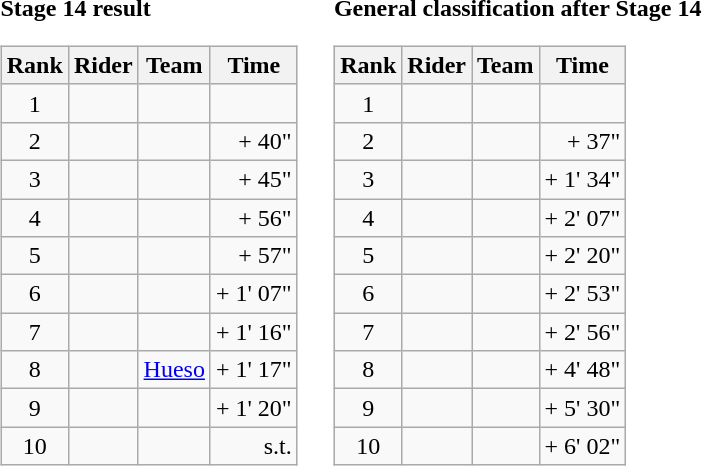<table>
<tr>
<td><strong>Stage 14 result</strong><br><table class="wikitable">
<tr>
<th scope="col">Rank</th>
<th scope="col">Rider</th>
<th scope="col">Team</th>
<th scope="col">Time</th>
</tr>
<tr>
<td style="text-align:center;">1</td>
<td></td>
<td></td>
<td style="text-align:right;"></td>
</tr>
<tr>
<td style="text-align:center;">2</td>
<td></td>
<td></td>
<td style="text-align:right;">+ 40"</td>
</tr>
<tr>
<td style="text-align:center;">3</td>
<td></td>
<td></td>
<td style="text-align:right;">+ 45"</td>
</tr>
<tr>
<td style="text-align:center;">4</td>
<td></td>
<td></td>
<td style="text-align:right;">+ 56"</td>
</tr>
<tr>
<td style="text-align:center;">5</td>
<td></td>
<td></td>
<td style="text-align:right;">+ 57"</td>
</tr>
<tr>
<td style="text-align:center;">6</td>
<td></td>
<td></td>
<td style="text-align:right;">+ 1' 07"</td>
</tr>
<tr>
<td style="text-align:center;">7</td>
<td></td>
<td></td>
<td style="text-align:right;">+ 1' 16"</td>
</tr>
<tr>
<td style="text-align:center;">8</td>
<td></td>
<td><a href='#'>Hueso</a></td>
<td style="text-align:right;">+ 1' 17"</td>
</tr>
<tr>
<td style="text-align:center;">9</td>
<td></td>
<td></td>
<td style="text-align:right;">+ 1' 20"</td>
</tr>
<tr>
<td style="text-align:center;">10</td>
<td></td>
<td></td>
<td style="text-align:right;">s.t.</td>
</tr>
</table>
</td>
<td></td>
<td><strong>General classification after Stage 14</strong><br><table class="wikitable">
<tr>
<th scope="col">Rank</th>
<th scope="col">Rider</th>
<th scope="col">Team</th>
<th scope="col">Time</th>
</tr>
<tr>
<td style="text-align:center;">1</td>
<td></td>
<td></td>
<td style="text-align:right;"></td>
</tr>
<tr>
<td style="text-align:center;">2</td>
<td></td>
<td></td>
<td style="text-align:right;">+ 37"</td>
</tr>
<tr>
<td style="text-align:center;">3</td>
<td></td>
<td></td>
<td style="text-align:right;">+ 1' 34"</td>
</tr>
<tr>
<td style="text-align:center;">4</td>
<td></td>
<td></td>
<td style="text-align:right;">+ 2' 07"</td>
</tr>
<tr>
<td style="text-align:center;">5</td>
<td></td>
<td></td>
<td style="text-align:right;">+ 2' 20"</td>
</tr>
<tr>
<td style="text-align:center;">6</td>
<td></td>
<td></td>
<td style="text-align:right;">+ 2' 53"</td>
</tr>
<tr>
<td style="text-align:center;">7</td>
<td></td>
<td></td>
<td style="text-align:right;">+ 2' 56"</td>
</tr>
<tr>
<td style="text-align:center;">8</td>
<td></td>
<td></td>
<td style="text-align:right;">+ 4' 48"</td>
</tr>
<tr>
<td style="text-align:center;">9</td>
<td></td>
<td></td>
<td style="text-align:right;">+ 5' 30"</td>
</tr>
<tr>
<td style="text-align:center;">10</td>
<td></td>
<td></td>
<td style="text-align:right;">+ 6' 02"</td>
</tr>
</table>
</td>
</tr>
</table>
